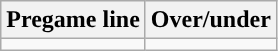<table class="wikitable">
<tr align="center">
<th>Pregame line</th>
<th>Over/under</th>
</tr>
<tr align="center">
<td></td>
<td></td>
</tr>
</table>
